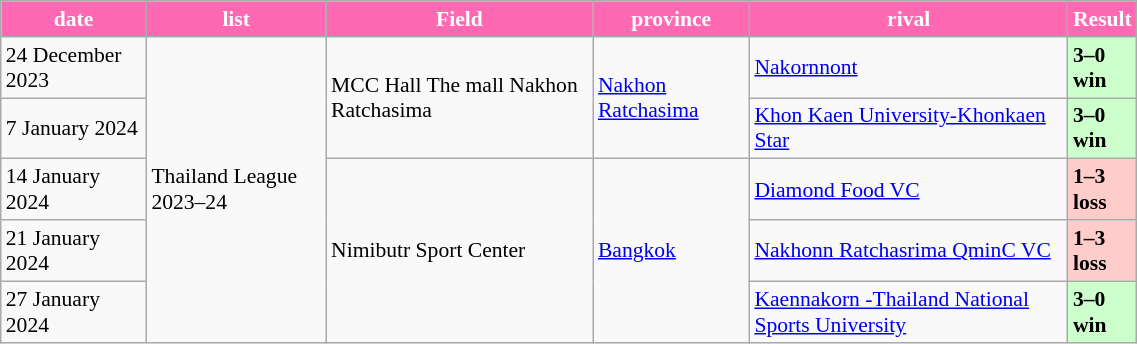<table class="wikitable" style="font-size:90%; width:60%;">
<tr>
<th style="color:#FFFFFF; background:#FF69B4;">date</th>
<th style="color:#FFFFFF; background:#FF69B4;">list</th>
<th style="color:#FFFFFF; background:#FF69B4;">Field</th>
<th style="color:#FFFFFF; background:#FF69B4;">province</th>
<th style="color:#FFFFFF; background:#FF69B4;">rival</th>
<th style="color:#FFFFFF; background:#FF69B4;">Result</th>
</tr>
<tr>
<td>24 December 2023</td>
<td rowspan="7">Thailand League 2023–24</td>
<td rowspan="2"> MCC Hall The mall Nakhon Ratchasima</td>
<td rowspan="2"><a href='#'>Nakhon Ratchasima</a></td>
<td><a href='#'>Nakornnont</a></td>
<td bgcolor="#ccffcc" width="10px"><strong>3–0 win</strong></td>
</tr>
<tr>
<td>7 January 2024</td>
<td><a href='#'>Khon Kaen University-Khonkaen Star</a></td>
<td bgcolor="#ccffcc" width="10px"><strong>3–0 win</strong></td>
</tr>
<tr>
<td>14 January 2024</td>
<td rowspan="3"> Nimibutr Sport Center</td>
<td rowspan="3"><a href='#'>Bangkok</a></td>
<td><a href='#'>Diamond Food VC</a></td>
<td width="10px" bgcolor="#ffcccc"><strong>1–3 loss</strong></td>
</tr>
<tr>
<td>21 January 2024</td>
<td><a href='#'>Nakhonn Ratchasrima QminC VC</a></td>
<td width="10px" bgcolor="#ffcccc"><strong>1–3 loss</strong></td>
</tr>
<tr>
<td>27 January 2024</td>
<td><a href='#'>Kaennakorn -Thailand National Sports University</a></td>
<td bgcolor="#ccffcc" width="10px"><strong>3–0 win</strong></td>
</tr>
</table>
